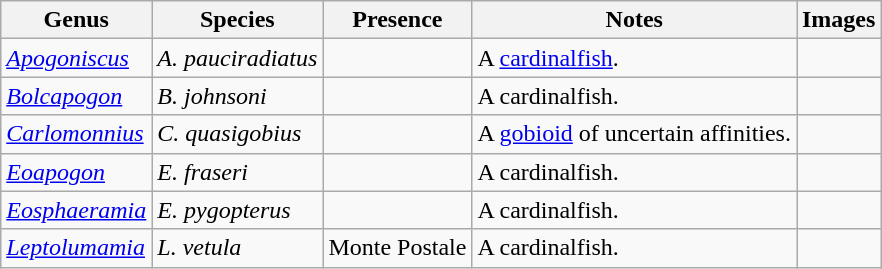<table class="wikitable" align="center">
<tr>
<th>Genus</th>
<th>Species</th>
<th>Presence</th>
<th>Notes</th>
<th>Images</th>
</tr>
<tr>
<td><em><a href='#'>Apogoniscus</a></em></td>
<td><em>A. pauciradiatus</em></td>
<td></td>
<td>A <a href='#'>cardinalfish</a>.</td>
<td></td>
</tr>
<tr>
<td><em><a href='#'>Bolcapogon</a></em></td>
<td><em>B. johnsoni</em></td>
<td></td>
<td>A cardinalfish.</td>
<td></td>
</tr>
<tr>
<td><em><a href='#'>Carlomonnius</a></em></td>
<td><em>C. quasigobius</em></td>
<td></td>
<td>A <a href='#'>gobioid</a> of uncertain affinities.</td>
<td></td>
</tr>
<tr>
<td><em><a href='#'>Eoapogon</a></em></td>
<td><em>E. fraseri</em></td>
<td></td>
<td>A cardinalfish.</td>
<td></td>
</tr>
<tr>
<td><em><a href='#'>Eosphaeramia</a></em></td>
<td><em>E. pygopterus</em></td>
<td></td>
<td>A cardinalfish.</td>
<td></td>
</tr>
<tr>
<td><em><a href='#'>Leptolumamia</a></em></td>
<td><em>L. vetula</em></td>
<td>Monte Postale</td>
<td>A cardinalfish.</td>
<td></td>
</tr>
</table>
